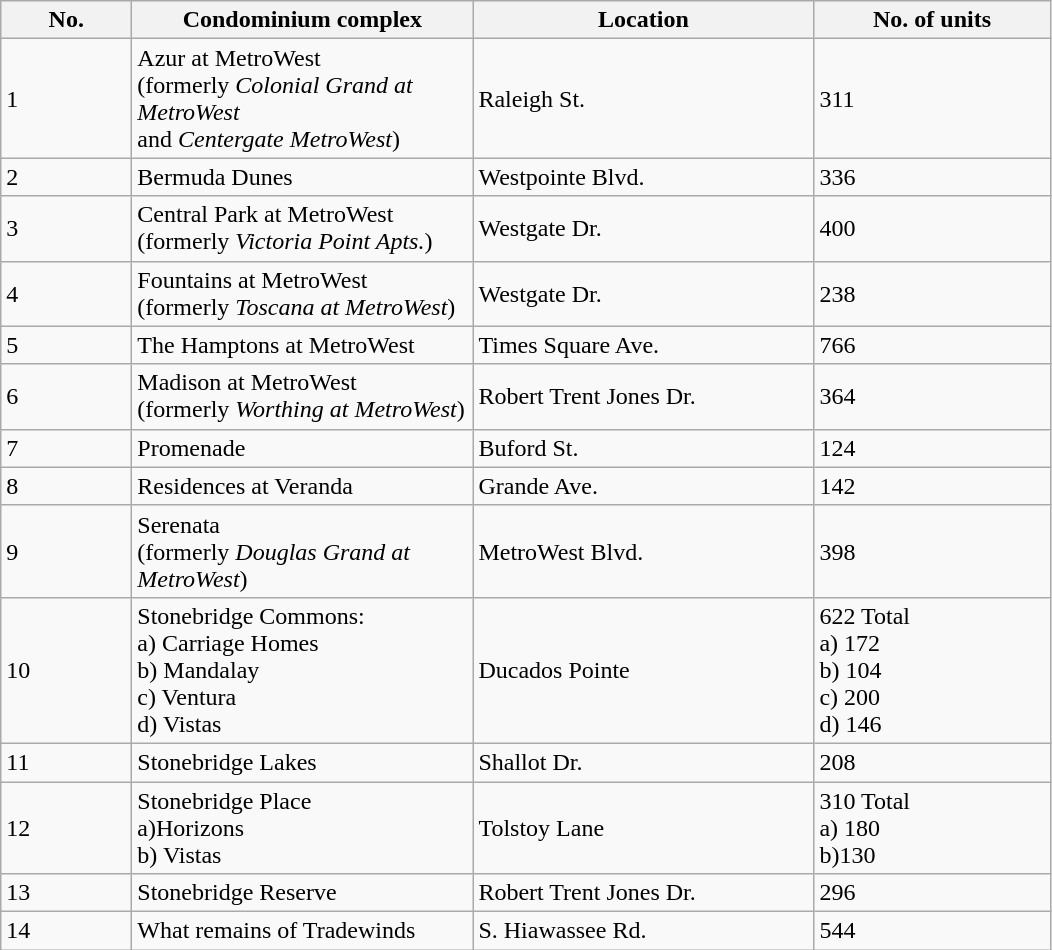<table class="wikitable sortable" style="height:200px">
<tr>
<th width="80">No.</th>
<th width="220">Condominium complex</th>
<th width="220">Location</th>
<th width="150">No. of units</th>
</tr>
<tr -align=center>
<td>1</td>
<td>Azur at MetroWest<br>(formerly <em>Colonial Grand at MetroWest</em><br>and <em>Centergate MetroWest</em>)</td>
<td>Raleigh St.</td>
<td>311</td>
</tr>
<tr -align=center>
<td>2</td>
<td>Bermuda Dunes</td>
<td>Westpointe Blvd.</td>
<td>336</td>
</tr>
<tr -align=center>
<td>3</td>
<td>Central Park at MetroWest<br>(formerly <em>Victoria Point Apts.</em>)</td>
<td>Westgate Dr.</td>
<td>400</td>
</tr>
<tr -align=center>
<td>4</td>
<td>Fountains at MetroWest<br>(formerly <em>Toscana at MetroWest</em>)</td>
<td>Westgate Dr.</td>
<td>238</td>
</tr>
<tr -align=center>
<td>5</td>
<td>The Hamptons at MetroWest</td>
<td>Times Square Ave.</td>
<td>766</td>
</tr>
<tr -align=center>
<td>6</td>
<td>Madison at MetroWest<br>(formerly <em>Worthing at MetroWest</em>)</td>
<td>Robert Trent Jones Dr.</td>
<td>364</td>
</tr>
<tr -align=center>
<td>7</td>
<td>Promenade</td>
<td>Buford St.</td>
<td>124</td>
</tr>
<tr -align=center>
<td>8</td>
<td>Residences at Veranda</td>
<td>Grande Ave.</td>
<td>142</td>
</tr>
<tr -align=center>
<td>9</td>
<td>Serenata<br>(formerly <em>Douglas Grand at MetroWest</em>)</td>
<td>MetroWest Blvd.</td>
<td>398</td>
</tr>
<tr -align=center>
<td>10</td>
<td>Stonebridge Commons:<br>a) Carriage Homes<br>b) Mandalay<br>c) Ventura<br>d) Vistas</td>
<td>Ducados Pointe</td>
<td>622 Total<br>a) 172<br>b) 104<br>c) 200<br>d) 146</td>
</tr>
<tr -align=center>
<td>11</td>
<td>Stonebridge Lakes</td>
<td>Shallot Dr.</td>
<td>208</td>
</tr>
<tr -align=center>
<td>12</td>
<td>Stonebridge Place<br>a)Horizons<br>b) Vistas</td>
<td>Tolstoy Lane</td>
<td>310 Total<br>a) 180<br>b)130</td>
</tr>
<tr -align=center>
<td>13</td>
<td>Stonebridge Reserve</td>
<td>Robert Trent Jones Dr.</td>
<td>296</td>
</tr>
<tr -align=center>
<td>14</td>
<td>What remains of Tradewinds</td>
<td>S. Hiawassee Rd.</td>
<td>544</td>
</tr>
</table>
